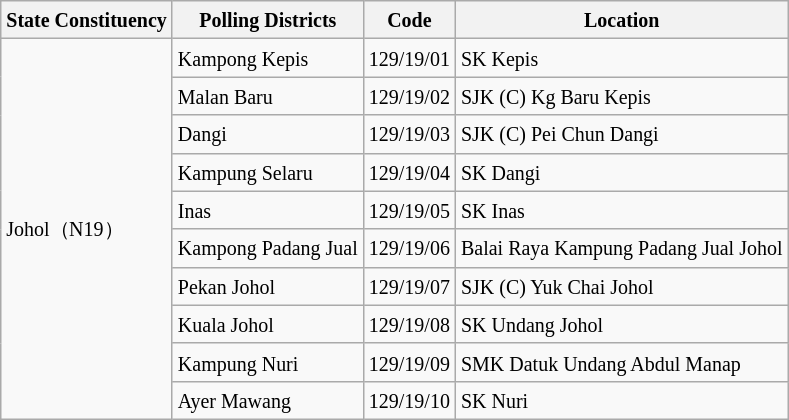<table class="wikitable sortable mw-collapsible">
<tr>
<th><small>State Constituency</small></th>
<th><small>Polling Districts</small></th>
<th><small>Code</small></th>
<th><small>Location</small></th>
</tr>
<tr>
<td rowspan="10"><small>Johol（N19）</small></td>
<td><small>Kampong Kepis</small></td>
<td><small>129/19/01</small></td>
<td><small>SK Kepis</small></td>
</tr>
<tr>
<td><small>Malan Baru</small></td>
<td><small>129/19/02</small></td>
<td><small>SJK (C) Kg Baru Kepis</small></td>
</tr>
<tr>
<td><small>Dangi</small></td>
<td><small>129/19/03</small></td>
<td><small>SJK (C) Pei Chun Dangi</small></td>
</tr>
<tr>
<td><small>Kampung Selaru</small></td>
<td><small>129/19/04</small></td>
<td><small>SK Dangi</small></td>
</tr>
<tr>
<td><small>Inas</small></td>
<td><small>129/19/05</small></td>
<td><small>SK Inas</small></td>
</tr>
<tr>
<td><small>Kampong Padang Jual</small></td>
<td><small>129/19/06</small></td>
<td><small>Balai Raya Kampung Padang Jual Johol</small></td>
</tr>
<tr>
<td><small>Pekan Johol</small></td>
<td><small>129/19/07</small></td>
<td><small>SJK (C) Yuk Chai Johol</small></td>
</tr>
<tr>
<td><small>Kuala Johol</small></td>
<td><small>129/19/08</small></td>
<td><small>SK Undang Johol</small></td>
</tr>
<tr>
<td><small>Kampung Nuri</small></td>
<td><small>129/19/09</small></td>
<td><small>SMK Datuk Undang Abdul Manap</small></td>
</tr>
<tr>
<td><small>Ayer Mawang</small></td>
<td><small>129/19/10</small></td>
<td><small>SK Nuri</small></td>
</tr>
</table>
